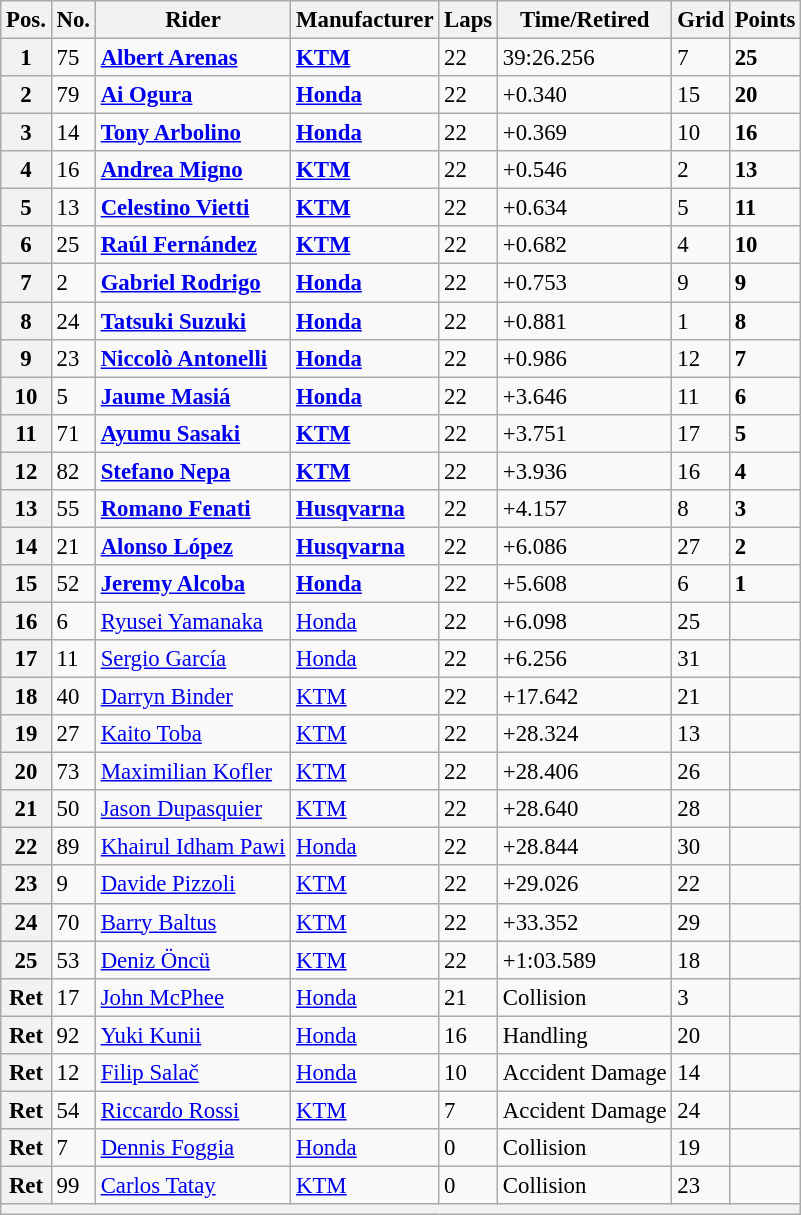<table class="wikitable" style="font-size: 95%;">
<tr>
<th>Pos.</th>
<th>No.</th>
<th>Rider</th>
<th>Manufacturer</th>
<th>Laps</th>
<th>Time/Retired</th>
<th>Grid</th>
<th>Points</th>
</tr>
<tr>
<th>1</th>
<td>75</td>
<td> <strong><a href='#'>Albert Arenas</a></strong></td>
<td><strong><a href='#'>KTM</a></strong></td>
<td>22</td>
<td>39:26.256</td>
<td>7</td>
<td><strong>25</strong></td>
</tr>
<tr>
<th>2</th>
<td>79</td>
<td> <strong><a href='#'>Ai Ogura</a></strong></td>
<td><strong><a href='#'>Honda</a></strong></td>
<td>22</td>
<td>+0.340</td>
<td>15</td>
<td><strong>20</strong></td>
</tr>
<tr>
<th>3</th>
<td>14</td>
<td> <strong><a href='#'>Tony Arbolino</a></strong></td>
<td><strong><a href='#'>Honda</a></strong></td>
<td>22</td>
<td>+0.369</td>
<td>10</td>
<td><strong>16</strong></td>
</tr>
<tr>
<th>4</th>
<td>16</td>
<td> <strong><a href='#'>Andrea Migno</a></strong></td>
<td><strong><a href='#'>KTM</a></strong></td>
<td>22</td>
<td>+0.546</td>
<td>2</td>
<td><strong>13</strong></td>
</tr>
<tr>
<th>5</th>
<td>13</td>
<td> <strong><a href='#'>Celestino Vietti</a></strong></td>
<td><strong><a href='#'>KTM</a></strong></td>
<td>22</td>
<td>+0.634</td>
<td>5</td>
<td><strong>11</strong></td>
</tr>
<tr>
<th>6</th>
<td>25</td>
<td> <strong><a href='#'>Raúl Fernández</a></strong></td>
<td><strong><a href='#'>KTM</a></strong></td>
<td>22</td>
<td>+0.682</td>
<td>4</td>
<td><strong>10</strong></td>
</tr>
<tr>
<th>7</th>
<td>2</td>
<td> <strong><a href='#'>Gabriel Rodrigo</a></strong></td>
<td><strong><a href='#'>Honda</a></strong></td>
<td>22</td>
<td>+0.753</td>
<td>9</td>
<td><strong>9</strong></td>
</tr>
<tr>
<th>8</th>
<td>24</td>
<td> <strong><a href='#'>Tatsuki Suzuki</a></strong></td>
<td><strong><a href='#'>Honda</a></strong></td>
<td>22</td>
<td>+0.881</td>
<td>1</td>
<td><strong>8</strong></td>
</tr>
<tr>
<th>9</th>
<td>23</td>
<td> <strong><a href='#'>Niccolò Antonelli</a></strong></td>
<td><strong><a href='#'>Honda</a></strong></td>
<td>22</td>
<td>+0.986</td>
<td>12</td>
<td><strong>7</strong></td>
</tr>
<tr>
<th>10</th>
<td>5</td>
<td> <strong><a href='#'>Jaume Masiá</a></strong></td>
<td><strong><a href='#'>Honda</a></strong></td>
<td>22</td>
<td>+3.646</td>
<td>11</td>
<td><strong>6</strong></td>
</tr>
<tr>
<th>11</th>
<td>71</td>
<td> <strong><a href='#'>Ayumu Sasaki</a></strong></td>
<td><strong><a href='#'>KTM</a></strong></td>
<td>22</td>
<td>+3.751</td>
<td>17</td>
<td><strong>5</strong></td>
</tr>
<tr>
<th>12</th>
<td>82</td>
<td> <strong><a href='#'>Stefano Nepa</a></strong></td>
<td><strong><a href='#'>KTM</a></strong></td>
<td>22</td>
<td>+3.936</td>
<td>16</td>
<td><strong>4</strong></td>
</tr>
<tr>
<th>13</th>
<td>55</td>
<td> <strong><a href='#'>Romano Fenati</a></strong></td>
<td><strong><a href='#'>Husqvarna</a></strong></td>
<td>22</td>
<td>+4.157</td>
<td>8</td>
<td><strong>3</strong></td>
</tr>
<tr>
<th>14</th>
<td>21</td>
<td> <strong><a href='#'>Alonso López</a></strong></td>
<td><strong><a href='#'>Husqvarna</a></strong></td>
<td>22</td>
<td>+6.086</td>
<td>27</td>
<td><strong>2</strong></td>
</tr>
<tr>
<th>15</th>
<td>52</td>
<td> <strong><a href='#'>Jeremy Alcoba</a></strong></td>
<td><strong><a href='#'>Honda</a></strong></td>
<td>22</td>
<td>+5.608</td>
<td>6</td>
<td><strong>1</strong></td>
</tr>
<tr>
<th>16</th>
<td>6</td>
<td> <a href='#'>Ryusei Yamanaka</a></td>
<td><a href='#'>Honda</a></td>
<td>22</td>
<td>+6.098</td>
<td>25</td>
<td></td>
</tr>
<tr>
<th>17</th>
<td>11</td>
<td> <a href='#'>Sergio García</a></td>
<td><a href='#'>Honda</a></td>
<td>22</td>
<td>+6.256</td>
<td>31</td>
<td></td>
</tr>
<tr>
<th>18</th>
<td>40</td>
<td> <a href='#'>Darryn Binder</a></td>
<td><a href='#'>KTM</a></td>
<td>22</td>
<td>+17.642</td>
<td>21</td>
<td></td>
</tr>
<tr>
<th>19</th>
<td>27</td>
<td> <a href='#'>Kaito Toba</a></td>
<td><a href='#'>KTM</a></td>
<td>22</td>
<td>+28.324</td>
<td>13</td>
<td></td>
</tr>
<tr>
<th>20</th>
<td>73</td>
<td> <a href='#'>Maximilian Kofler</a></td>
<td><a href='#'>KTM</a></td>
<td>22</td>
<td>+28.406</td>
<td>26</td>
<td></td>
</tr>
<tr>
<th>21</th>
<td>50</td>
<td> <a href='#'>Jason Dupasquier</a></td>
<td><a href='#'>KTM</a></td>
<td>22</td>
<td>+28.640</td>
<td>28</td>
<td></td>
</tr>
<tr>
<th>22</th>
<td>89</td>
<td> <a href='#'>Khairul Idham Pawi</a></td>
<td><a href='#'>Honda</a></td>
<td>22</td>
<td>+28.844</td>
<td>30</td>
<td></td>
</tr>
<tr>
<th>23</th>
<td>9</td>
<td> <a href='#'>Davide Pizzoli</a></td>
<td><a href='#'>KTM</a></td>
<td>22</td>
<td>+29.026</td>
<td>22</td>
<td></td>
</tr>
<tr>
<th>24</th>
<td>70</td>
<td> <a href='#'>Barry Baltus</a></td>
<td><a href='#'>KTM</a></td>
<td>22</td>
<td>+33.352</td>
<td>29</td>
<td></td>
</tr>
<tr>
<th>25</th>
<td>53</td>
<td> <a href='#'>Deniz Öncü</a></td>
<td><a href='#'>KTM</a></td>
<td>22</td>
<td>+1:03.589</td>
<td>18</td>
<td></td>
</tr>
<tr>
<th>Ret</th>
<td>17</td>
<td> <a href='#'>John McPhee</a></td>
<td><a href='#'>Honda</a></td>
<td>21</td>
<td>Collision</td>
<td>3</td>
<td></td>
</tr>
<tr>
<th>Ret</th>
<td>92</td>
<td> <a href='#'>Yuki Kunii</a></td>
<td><a href='#'>Honda</a></td>
<td>16</td>
<td>Handling</td>
<td>20</td>
<td></td>
</tr>
<tr>
<th>Ret</th>
<td>12</td>
<td> <a href='#'>Filip Salač</a></td>
<td><a href='#'>Honda</a></td>
<td>10</td>
<td>Accident Damage</td>
<td>14</td>
<td></td>
</tr>
<tr>
<th>Ret</th>
<td>54</td>
<td> <a href='#'>Riccardo Rossi</a></td>
<td><a href='#'>KTM</a></td>
<td>7</td>
<td>Accident Damage</td>
<td>24</td>
<td></td>
</tr>
<tr>
<th>Ret</th>
<td>7</td>
<td> <a href='#'>Dennis Foggia</a></td>
<td><a href='#'>Honda</a></td>
<td>0</td>
<td>Collision</td>
<td>19</td>
<td></td>
</tr>
<tr>
<th>Ret</th>
<td>99</td>
<td> <a href='#'>Carlos Tatay</a></td>
<td><a href='#'>KTM</a></td>
<td>0</td>
<td>Collision</td>
<td>23</td>
<td></td>
</tr>
<tr>
<th colspan=8></th>
</tr>
</table>
